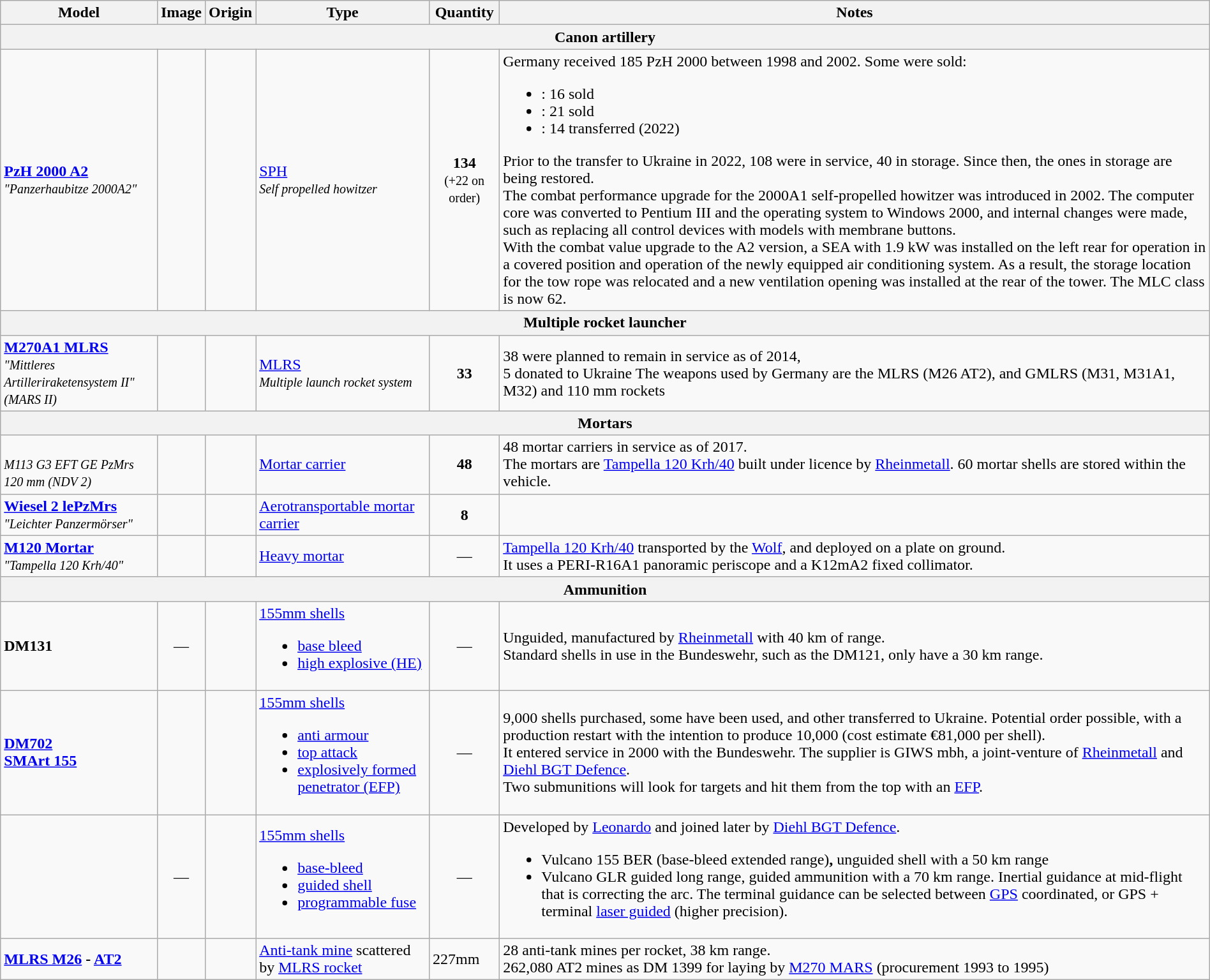<table class="wikitable" style="width:100%;">
<tr>
<th>Model</th>
<th style="width:2%">Image</th>
<th>Origin</th>
<th>Type</th>
<th>Quantity</th>
<th>Notes</th>
</tr>
<tr>
<th colspan="6">Canon artillery</th>
</tr>
<tr>
<td><a href='#'><strong>PzH 2000 A2</strong></a><br><em><small>"Panzerhaubitze 2000A2"</small></em></td>
<td></td>
<td><small></small></td>
<td><a href='#'>SPH</a><br><em><small>Self propelled howitzer</small></em></td>
<td style="text-align: center;"><strong>134</strong><br><small>(+22 on order)</small></td>
<td>Germany received 185 PzH 2000 between 1998 and 2002. Some were sold:<br><ul><li>: 16 sold</li><li>: 21 sold</li><li>: 14 transferred (2022)</li></ul>Prior to the transfer to Ukraine in 2022, 108 were in service, 40 in storage. Since then, the ones in storage are being restored.<br>The combat performance upgrade for the 2000A1 self-propelled howitzer was introduced in 2002. The computer core was converted to Pentium III and the operating system to Windows 2000, and internal changes were made, such as replacing all control devices with models with membrane buttons.<br>With the combat value upgrade to the A2 version, a SEA with 1.9 kW was installed on the left rear for operation in a covered position and operation of the newly equipped air conditioning system. As a result, the storage location for the tow rope was relocated and a new ventilation opening was installed at the rear of the tower.
The MLC class is now 62.</td>
</tr>
<tr>
<th colspan="6">Multiple rocket launcher</th>
</tr>
<tr>
<td><a href='#'><strong>M270A1 MLRS</strong></a><br><em><small>"Mittleres Artilleriraketensystem II" (MARS II)</small></em></td>
<td></td>
<td><small></small></td>
<td><a href='#'>MLRS</a><br><em><small>Multiple launch rocket system</small></em></td>
<td style="text-align: center;"><strong>33</strong></td>
<td>38 were planned to remain in service as of 2014,<strong></strong><br>5 donated to Ukraine
The weapons used by Germany are the MLRS (M26 AT2), and GMLRS (M31, M31A1, M32) and 110 mm rockets</td>
</tr>
<tr>
<th colspan="6">Mortars</th>
</tr>
<tr>
<td><strong></strong><br><small><em>M113 G3 EFT GE PzMrs 120 mm (NDV 2)</em></small></td>
<td></td>
<td><small></small><br><small></small><br><small></small></td>
<td><a href='#'>Mortar carrier</a></td>
<td style="text-align: center;"><strong>48</strong></td>
<td>48 mortar carriers in service as of 2017.<br>The mortars are <a href='#'>Tampella 120 Krh/40</a> built under licence by <a href='#'>Rheinmetall</a>. 60 mortar shells are stored within the vehicle.</td>
</tr>
<tr>
<td><a href='#'><strong>Wiesel 2 lePzMrs</strong></a><br><small><em>"Leichter Panzermörser"</em></small></td>
<td></td>
<td><small></small><br><small></small></td>
<td><a href='#'>Aerotransportable mortar carrier</a></td>
<td style="text-align: center;"><strong>8</strong></td>
<td></td>
</tr>
<tr>
<td><strong><a href='#'>M120 Mortar</a></strong><br><small><em>"Tampella 120 Krh/40"</em></small></td>
<td></td>
<td><small></small></td>
<td><a href='#'>Heavy mortar</a></td>
<td style="text-align: center;">—</td>
<td><a href='#'>Tampella 120 Krh/40</a> transported by the <a href='#'>Wolf</a>, and deployed on a plate on ground.<strong></strong><br>It uses a PERI-R16A1 panoramic periscope and a K12mA2 fixed collimator.</td>
</tr>
<tr>
<th colspan="6">Ammunition</th>
</tr>
<tr>
<td><strong>DM131</strong></td>
<td style="text-align: center;">—</td>
<td><small></small></td>
<td><a href='#'>155mm shells</a><br><ul><li><a href='#'>base bleed</a></li><li><a href='#'>high explosive (HE)</a></li></ul></td>
<td style="text-align: center;">—</td>
<td>Unguided, manufactured by <a href='#'>Rheinmetall</a> with 40 km of range.<br>Standard shells in use in the Bundeswehr, such as the DM121, only have a 30 km range.</td>
</tr>
<tr>
<td><strong><a href='#'>DM702</a><br><a href='#'>SMArt 155</a></strong></td>
<td style="text-align: center;">          </td>
<td><small></small></td>
<td><a href='#'>155mm shells</a><br><ul><li><a href='#'>anti armour</a></li><li><a href='#'>top attack</a></li><li><a href='#'>explosively formed penetrator (EFP)</a></li></ul></td>
<td style="text-align: center;">—</td>
<td>9,000 shells purchased, some have been used, and other transferred to Ukraine. Potential order possible, with a production restart with the intention to produce 10,000 (cost estimate €81,000 per shell).<br>It entered service in 2000 with the Bundeswehr.
The supplier is GIWS mbh, a joint-venture of <a href='#'>Rheinmetall</a> and <a href='#'>Diehl BGT Defence</a>.<br>Two submunitions will look for targets and hit them from the top with an <a href='#'>EFP</a>.</td>
</tr>
<tr>
<td><strong></strong></td>
<td style="text-align: center;">—</td>
<td><small><br></small></td>
<td><a href='#'>155mm shells</a><br><ul><li><a href='#'>base-bleed</a></li><li><a href='#'>guided shell</a></li><li><a href='#'>programmable fuse</a></li></ul></td>
<td style="text-align: center;">—</td>
<td>Developed by <a href='#'>Leonardo</a> and joined later by <a href='#'>Diehl BGT Defence</a>.<br><ul><li>Vulcano 155 BER (base-bleed extended range)<strong>,</strong> unguided shell with a 50 km range</li><li>Vulcano GLR guided long range, guided ammunition with a 70 km range. Inertial guidance at mid-flight that is correcting the arc. The terminal guidance can be selected between <a href='#'>GPS</a> coordinated, or GPS + terminal <a href='#'>laser guided</a> (higher precision).</li></ul></td>
</tr>
<tr>
<td><strong><a href='#'>MLRS M26</a> - <a href='#'>AT2</a></strong></td>
<td></td>
<td><small></small></td>
<td><a href='#'>Anti-tank mine</a> scattered by <a href='#'>MLRS rocket</a></td>
<td>227mm</td>
<td>28 anti-tank mines per rocket, 38 km range.<br>262,080 AT2 mines as DM 1399 for laying by <a href='#'>M270 MARS</a> (procurement 1993 to 1995)</td>
</tr>
</table>
